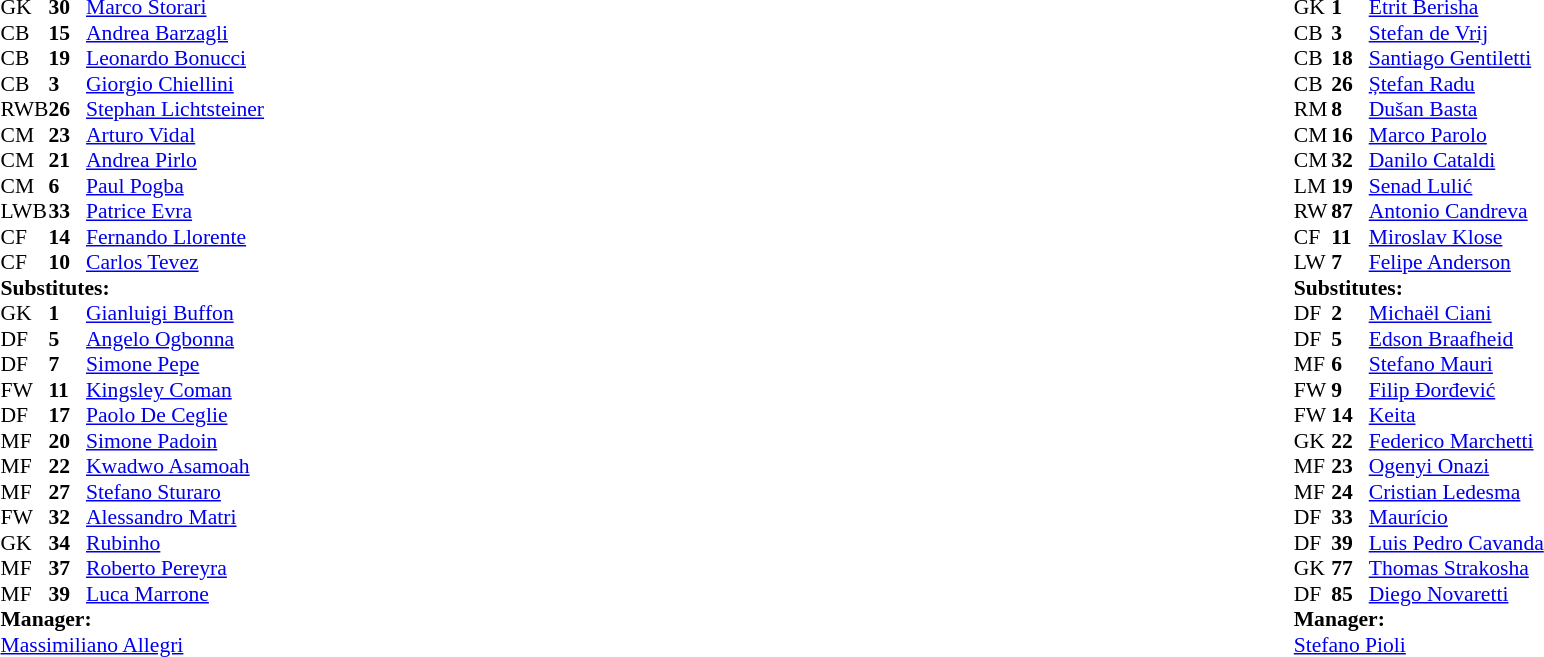<table width="100%">
<tr>
<td valign="top" width="50%"><br><table style="font-size: 90%" cellspacing="0" cellpadding="0">
<tr>
<td colspan=4></td>
</tr>
<tr>
<th width="25"></th>
<th width="25"></th>
</tr>
<tr>
<td>GK</td>
<td><strong>30</strong></td>
<td> <a href='#'>Marco Storari</a></td>
</tr>
<tr>
<td>CB</td>
<td><strong>15</strong></td>
<td> <a href='#'>Andrea Barzagli</a></td>
</tr>
<tr>
<td>CB</td>
<td><strong>19</strong></td>
<td> <a href='#'>Leonardo Bonucci</a></td>
<td></td>
</tr>
<tr>
<td>CB</td>
<td><strong>3</strong></td>
<td> <a href='#'>Giorgio Chiellini</a></td>
</tr>
<tr>
<td>RWB</td>
<td><strong>26</strong></td>
<td> <a href='#'>Stephan Lichtsteiner</a></td>
<td></td>
<td></td>
</tr>
<tr>
<td>CM</td>
<td><strong>23</strong></td>
<td> <a href='#'>Arturo Vidal</a></td>
</tr>
<tr>
<td>CM</td>
<td><strong>21</strong></td>
<td> <a href='#'>Andrea Pirlo</a></td>
</tr>
<tr>
<td>CM</td>
<td><strong>6</strong></td>
<td> <a href='#'>Paul Pogba</a></td>
<td></td>
<td></td>
</tr>
<tr>
<td>LWB</td>
<td><strong>33</strong></td>
<td> <a href='#'>Patrice Evra</a></td>
<td></td>
</tr>
<tr>
<td>CF</td>
<td><strong>14</strong></td>
<td> <a href='#'>Fernando Llorente</a></td>
<td></td>
<td></td>
</tr>
<tr>
<td>CF</td>
<td><strong>10</strong></td>
<td> <a href='#'>Carlos Tevez</a></td>
</tr>
<tr>
<td colspan=3><strong>Substitutes:</strong></td>
</tr>
<tr>
<td>GK</td>
<td><strong>1</strong></td>
<td> <a href='#'>Gianluigi Buffon</a></td>
</tr>
<tr>
<td>DF</td>
<td><strong>5</strong></td>
<td> <a href='#'>Angelo Ogbonna</a></td>
</tr>
<tr>
<td>DF</td>
<td><strong>7</strong></td>
<td> <a href='#'>Simone Pepe</a></td>
</tr>
<tr>
<td>FW</td>
<td><strong>11</strong></td>
<td> <a href='#'>Kingsley Coman</a></td>
</tr>
<tr>
<td>DF</td>
<td><strong>17</strong></td>
<td> <a href='#'>Paolo De Ceglie</a></td>
</tr>
<tr>
<td>MF</td>
<td><strong>20</strong></td>
<td> <a href='#'>Simone Padoin</a></td>
<td></td>
<td></td>
</tr>
<tr>
<td>MF</td>
<td><strong>22</strong></td>
<td> <a href='#'>Kwadwo Asamoah</a></td>
</tr>
<tr>
<td>MF</td>
<td><strong>27</strong></td>
<td> <a href='#'>Stefano Sturaro</a></td>
</tr>
<tr>
<td>FW</td>
<td><strong>32</strong></td>
<td> <a href='#'>Alessandro Matri</a></td>
<td></td>
<td></td>
</tr>
<tr>
<td>GK</td>
<td><strong>34</strong></td>
<td> <a href='#'>Rubinho</a></td>
</tr>
<tr>
<td>MF</td>
<td><strong>37</strong></td>
<td> <a href='#'>Roberto Pereyra</a></td>
<td></td>
<td></td>
</tr>
<tr>
<td>MF</td>
<td><strong>39</strong></td>
<td> <a href='#'>Luca Marrone</a></td>
</tr>
<tr>
<td colspan=3><strong>Manager:</strong></td>
</tr>
<tr>
<td colspan=3> <a href='#'>Massimiliano Allegri</a></td>
</tr>
</table>
</td>
<td valign="top"></td>
<td valign="top" width="50%"><br><table style="font-size: 90%" cellspacing="0" cellpadding="0" align="center">
<tr>
<td colspan=4></td>
</tr>
<tr>
<th width=25></th>
<th width=25></th>
</tr>
<tr>
<td>GK</td>
<td><strong>1</strong></td>
<td> <a href='#'>Etrit Berisha</a></td>
</tr>
<tr>
<td>CB</td>
<td><strong>3</strong></td>
<td> <a href='#'>Stefan de Vrij</a></td>
<td></td>
<td></td>
</tr>
<tr>
<td>CB</td>
<td><strong>18</strong></td>
<td> <a href='#'>Santiago Gentiletti</a></td>
</tr>
<tr>
<td>CB</td>
<td><strong>26</strong></td>
<td> <a href='#'>Ștefan Radu</a></td>
<td></td>
<td></td>
</tr>
<tr>
<td>RM</td>
<td><strong>8</strong></td>
<td> <a href='#'>Dušan Basta</a></td>
</tr>
<tr>
<td>CM</td>
<td><strong>16</strong></td>
<td> <a href='#'>Marco Parolo</a></td>
<td></td>
</tr>
<tr>
<td>CM</td>
<td><strong>32</strong></td>
<td> <a href='#'>Danilo Cataldi</a></td>
</tr>
<tr>
<td>LM</td>
<td><strong>19</strong></td>
<td> <a href='#'>Senad Lulić</a></td>
</tr>
<tr>
<td>RW</td>
<td><strong>87</strong></td>
<td> <a href='#'>Antonio Candreva</a></td>
<td></td>
</tr>
<tr>
<td>CF</td>
<td><strong>11</strong></td>
<td> <a href='#'>Miroslav Klose</a></td>
<td></td>
<td></td>
</tr>
<tr>
<td>LW</td>
<td><strong>7</strong></td>
<td> <a href='#'>Felipe Anderson</a></td>
</tr>
<tr>
<td colspan=3><strong>Substitutes:</strong></td>
</tr>
<tr>
<td>DF</td>
<td><strong>2</strong></td>
<td> <a href='#'>Michaël Ciani</a></td>
</tr>
<tr>
<td>DF</td>
<td><strong>5</strong></td>
<td> <a href='#'>Edson Braafheid</a></td>
</tr>
<tr>
<td>MF</td>
<td><strong>6</strong></td>
<td> <a href='#'>Stefano Mauri</a></td>
</tr>
<tr>
<td>FW</td>
<td><strong>9</strong></td>
<td> <a href='#'>Filip Đorđević</a></td>
<td></td>
<td></td>
</tr>
<tr>
<td>FW</td>
<td><strong>14</strong></td>
<td> <a href='#'>Keita</a></td>
<td></td>
<td></td>
</tr>
<tr>
<td>GK</td>
<td><strong>22</strong></td>
<td> <a href='#'>Federico Marchetti</a></td>
</tr>
<tr>
<td>MF</td>
<td><strong>23</strong></td>
<td> <a href='#'>Ogenyi Onazi</a></td>
</tr>
<tr>
<td>MF</td>
<td><strong>24</strong></td>
<td> <a href='#'>Cristian Ledesma</a></td>
</tr>
<tr>
<td>DF</td>
<td><strong>33</strong></td>
<td> <a href='#'>Maurício</a></td>
<td></td>
<td></td>
</tr>
<tr>
<td>DF</td>
<td><strong>39</strong></td>
<td> <a href='#'>Luis Pedro Cavanda</a></td>
</tr>
<tr>
<td>GK</td>
<td><strong>77</strong></td>
<td> <a href='#'>Thomas Strakosha</a></td>
</tr>
<tr>
<td>DF</td>
<td><strong>85</strong></td>
<td> <a href='#'>Diego Novaretti</a></td>
</tr>
<tr>
<td colspan=3><strong>Manager:</strong></td>
</tr>
<tr>
<td colspan=3> <a href='#'>Stefano Pioli</a></td>
</tr>
</table>
</td>
</tr>
</table>
